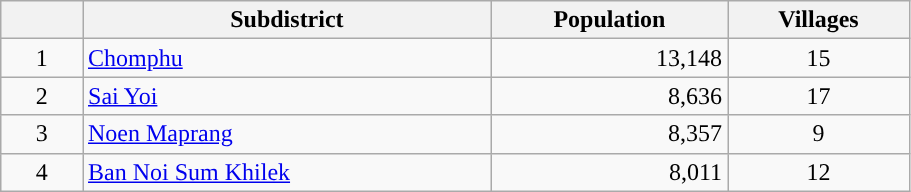<table class="wikitable" style="width:48%; display:inline-table;">
<tr>
<th scope="col" style="width:9%;"> </th>
<th scope="col" style="width:45%;">Subdistrict</th>
<th scope="col" style="width:26%;">Population</th>
<th scope="col" style="width:20%;">Villages</th>
</tr>
<tr>
<td style="text-align:center;">1</td>
<td><a href='#'>Chomphu</a></td>
<td style="text-align:right;">13,148</td>
<td style="text-align:center;">15</td>
</tr>
<tr>
<td style="text-align:center;">2</td>
<td><a href='#'>Sai Yoi</a></td>
<td style="text-align:right;">8,636</td>
<td style="text-align:center;">17</td>
</tr>
<tr>
<td style="text-align:center;">3</td>
<td><a href='#'>Noen Maprang</a></td>
<td style="text-align:right;">8,357</td>
<td style="text-align:center;">9</td>
</tr>
<tr>
<td style="text-align:center;">4</td>
<td><a href='#'>Ban Noi Sum Khilek</a></td>
<td style="text-align:right;">8,011</td>
<td style="text-align:center;">12</td>
</tr>
</table>
